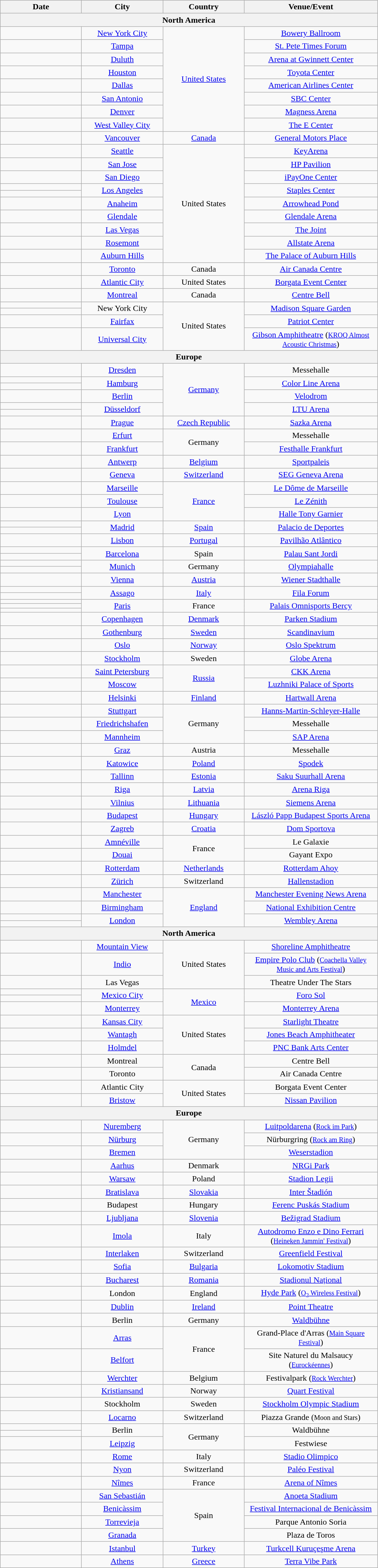<table class="wikitable" style="text-align:center">
<tr>
<th style="width:150px;">Date</th>
<th style="width:150px;">City</th>
<th style="width:150px;">Country</th>
<th style="width:250px;">Venue/Event</th>
</tr>
<tr>
<th colspan="4">North America</th>
</tr>
<tr>
<td></td>
<td><a href='#'>New York City</a></td>
<td rowspan="8"><a href='#'>United States</a></td>
<td><a href='#'>Bowery Ballroom</a></td>
</tr>
<tr>
<td></td>
<td><a href='#'>Tampa</a></td>
<td><a href='#'>St. Pete Times Forum</a></td>
</tr>
<tr>
<td></td>
<td><a href='#'>Duluth</a></td>
<td><a href='#'>Arena at Gwinnett Center</a></td>
</tr>
<tr>
<td></td>
<td><a href='#'>Houston</a></td>
<td><a href='#'>Toyota Center</a></td>
</tr>
<tr>
<td></td>
<td><a href='#'>Dallas</a></td>
<td><a href='#'>American Airlines Center</a></td>
</tr>
<tr>
<td></td>
<td><a href='#'>San Antonio</a></td>
<td><a href='#'>SBC Center</a></td>
</tr>
<tr>
<td></td>
<td><a href='#'>Denver</a></td>
<td><a href='#'>Magness Arena</a></td>
</tr>
<tr>
<td></td>
<td><a href='#'>West Valley City</a></td>
<td><a href='#'>The E Center</a></td>
</tr>
<tr>
<td></td>
<td><a href='#'>Vancouver</a></td>
<td><a href='#'>Canada</a></td>
<td><a href='#'>General Motors Place</a></td>
</tr>
<tr>
<td></td>
<td><a href='#'>Seattle</a></td>
<td rowspan="10">United States</td>
<td><a href='#'>KeyArena</a></td>
</tr>
<tr>
<td></td>
<td><a href='#'>San Jose</a></td>
<td><a href='#'>HP Pavilion</a></td>
</tr>
<tr>
<td></td>
<td><a href='#'>San Diego</a></td>
<td><a href='#'>iPayOne Center</a></td>
</tr>
<tr>
<td></td>
<td rowspan="2"><a href='#'>Los Angeles</a></td>
<td rowspan="2"><a href='#'>Staples Center</a></td>
</tr>
<tr>
<td></td>
</tr>
<tr>
<td></td>
<td><a href='#'>Anaheim</a></td>
<td><a href='#'>Arrowhead Pond</a></td>
</tr>
<tr>
<td></td>
<td><a href='#'>Glendale</a></td>
<td><a href='#'>Glendale Arena</a></td>
</tr>
<tr>
<td></td>
<td><a href='#'>Las Vegas</a></td>
<td><a href='#'>The Joint</a></td>
</tr>
<tr>
<td></td>
<td><a href='#'>Rosemont</a></td>
<td><a href='#'>Allstate Arena</a></td>
</tr>
<tr>
<td></td>
<td><a href='#'>Auburn Hills</a></td>
<td><a href='#'>The Palace of Auburn Hills</a></td>
</tr>
<tr>
<td></td>
<td><a href='#'>Toronto</a></td>
<td>Canada</td>
<td><a href='#'>Air Canada Centre</a></td>
</tr>
<tr>
<td></td>
<td><a href='#'>Atlantic City</a></td>
<td>United States</td>
<td><a href='#'>Borgata Event Center</a></td>
</tr>
<tr>
<td></td>
<td><a href='#'>Montreal</a></td>
<td>Canada</td>
<td><a href='#'>Centre Bell</a></td>
</tr>
<tr>
<td></td>
<td rowspan="2">New York City</td>
<td rowspan="4">United States</td>
<td rowspan="2"><a href='#'>Madison Square Garden</a></td>
</tr>
<tr>
<td></td>
</tr>
<tr>
<td></td>
<td><a href='#'>Fairfax</a></td>
<td><a href='#'>Patriot Center</a></td>
</tr>
<tr>
<td></td>
<td><a href='#'>Universal City</a></td>
<td><a href='#'>Gibson Amphitheatre</a> (<small><a href='#'>KROQ Almost Acoustic Christmas</a></small>)</td>
</tr>
<tr>
<th colspan="4">Europe</th>
</tr>
<tr>
<td></td>
<td><a href='#'>Dresden</a></td>
<td rowspan="6"><a href='#'>Germany</a></td>
<td>Messehalle</td>
</tr>
<tr>
<td></td>
<td rowspan="2"><a href='#'>Hamburg</a></td>
<td rowspan="2"><a href='#'>Color Line Arena</a></td>
</tr>
<tr>
<td></td>
</tr>
<tr>
<td></td>
<td><a href='#'>Berlin</a></td>
<td><a href='#'>Velodrom</a></td>
</tr>
<tr>
<td></td>
<td rowspan="2"><a href='#'>Düsseldorf</a></td>
<td rowspan="2"><a href='#'>LTU Arena</a></td>
</tr>
<tr>
<td></td>
</tr>
<tr>
<td></td>
<td><a href='#'>Prague</a></td>
<td><a href='#'>Czech Republic</a></td>
<td><a href='#'>Sazka Arena</a></td>
</tr>
<tr>
<td></td>
<td><a href='#'>Erfurt</a></td>
<td rowspan="2">Germany</td>
<td>Messehalle</td>
</tr>
<tr>
<td></td>
<td><a href='#'>Frankfurt</a></td>
<td><a href='#'>Festhalle Frankfurt</a></td>
</tr>
<tr>
<td></td>
<td><a href='#'>Antwerp</a></td>
<td><a href='#'>Belgium</a></td>
<td><a href='#'>Sportpaleis</a></td>
</tr>
<tr>
<td></td>
<td><a href='#'>Geneva</a></td>
<td><a href='#'>Switzerland</a></td>
<td><a href='#'>SEG Geneva Arena</a></td>
</tr>
<tr>
<td></td>
<td><a href='#'>Marseille</a></td>
<td rowspan="3"><a href='#'>France</a></td>
<td><a href='#'>Le Dôme de Marseille</a></td>
</tr>
<tr>
<td></td>
<td><a href='#'>Toulouse</a></td>
<td><a href='#'>Le Zénith</a></td>
</tr>
<tr>
<td></td>
<td><a href='#'>Lyon</a></td>
<td><a href='#'>Halle Tony Garnier</a></td>
</tr>
<tr>
<td></td>
<td rowspan="2"><a href='#'>Madrid</a></td>
<td rowspan="2"><a href='#'>Spain</a></td>
<td rowspan="2"><a href='#'>Palacio de Deportes</a></td>
</tr>
<tr>
<td></td>
</tr>
<tr>
<td></td>
<td><a href='#'>Lisbon</a></td>
<td><a href='#'>Portugal</a></td>
<td><a href='#'>Pavilhão Atlântico</a></td>
</tr>
<tr>
<td></td>
<td rowspan="2"><a href='#'>Barcelona</a></td>
<td rowspan="2">Spain</td>
<td rowspan="2"><a href='#'>Palau Sant Jordi</a></td>
</tr>
<tr>
<td></td>
</tr>
<tr>
<td></td>
<td rowspan="2"><a href='#'>Munich</a></td>
<td rowspan="2">Germany</td>
<td rowspan="2"><a href='#'>Olympiahalle</a></td>
</tr>
<tr>
<td></td>
</tr>
<tr>
<td></td>
<td><a href='#'>Vienna</a></td>
<td><a href='#'>Austria</a></td>
<td><a href='#'>Wiener Stadthalle</a></td>
</tr>
<tr>
<td></td>
<td rowspan="2"><a href='#'>Assago</a></td>
<td rowspan="2"><a href='#'>Italy</a></td>
<td rowspan="2"><a href='#'>Fila Forum</a></td>
</tr>
<tr>
<td></td>
</tr>
<tr>
<td></td>
<td rowspan="3"><a href='#'>Paris</a></td>
<td rowspan="3">France</td>
<td rowspan="3"><a href='#'>Palais Omnisports Bercy</a></td>
</tr>
<tr>
<td></td>
</tr>
<tr>
<td></td>
</tr>
<tr>
<td></td>
<td><a href='#'>Copenhagen</a></td>
<td><a href='#'>Denmark</a></td>
<td><a href='#'>Parken Stadium</a></td>
</tr>
<tr>
<td></td>
<td><a href='#'>Gothenburg</a></td>
<td><a href='#'>Sweden</a></td>
<td><a href='#'>Scandinavium</a></td>
</tr>
<tr>
<td></td>
<td><a href='#'>Oslo</a></td>
<td><a href='#'>Norway</a></td>
<td><a href='#'>Oslo Spektrum</a></td>
</tr>
<tr>
<td></td>
<td><a href='#'>Stockholm</a></td>
<td>Sweden</td>
<td><a href='#'>Globe Arena</a></td>
</tr>
<tr>
<td></td>
<td><a href='#'>Saint Petersburg</a></td>
<td rowspan="2"><a href='#'>Russia</a></td>
<td><a href='#'>CKK Arena</a></td>
</tr>
<tr>
<td></td>
<td><a href='#'>Moscow</a></td>
<td><a href='#'>Luzhniki Palace of Sports</a></td>
</tr>
<tr>
<td></td>
<td><a href='#'>Helsinki</a></td>
<td><a href='#'>Finland</a></td>
<td><a href='#'>Hartwall Arena</a></td>
</tr>
<tr>
<td></td>
<td><a href='#'>Stuttgart</a></td>
<td rowspan="3">Germany</td>
<td><a href='#'>Hanns-Martin-Schleyer-Halle</a></td>
</tr>
<tr>
<td></td>
<td><a href='#'>Friedrichshafen</a></td>
<td>Messehalle</td>
</tr>
<tr>
<td></td>
<td><a href='#'>Mannheim</a></td>
<td><a href='#'>SAP Arena</a></td>
</tr>
<tr>
<td></td>
<td><a href='#'>Graz</a></td>
<td>Austria</td>
<td>Messehalle</td>
</tr>
<tr>
<td></td>
<td><a href='#'>Katowice</a></td>
<td><a href='#'>Poland</a></td>
<td><a href='#'>Spodek</a></td>
</tr>
<tr>
<td></td>
<td><a href='#'>Tallinn</a></td>
<td><a href='#'>Estonia</a></td>
<td><a href='#'>Saku Suurhall Arena</a></td>
</tr>
<tr>
<td></td>
<td><a href='#'>Riga</a></td>
<td><a href='#'>Latvia</a></td>
<td><a href='#'>Arena Riga</a></td>
</tr>
<tr>
<td></td>
<td><a href='#'>Vilnius</a></td>
<td><a href='#'>Lithuania</a></td>
<td><a href='#'>Siemens Arena</a></td>
</tr>
<tr>
<td></td>
<td><a href='#'>Budapest</a></td>
<td><a href='#'>Hungary</a></td>
<td><a href='#'>László Papp Budapest Sports Arena</a></td>
</tr>
<tr>
<td></td>
<td><a href='#'>Zagreb</a></td>
<td><a href='#'>Croatia</a></td>
<td><a href='#'>Dom Sportova</a></td>
</tr>
<tr>
<td></td>
<td><a href='#'>Amnéville</a></td>
<td rowspan="2">France</td>
<td>Le Galaxie</td>
</tr>
<tr>
<td></td>
<td><a href='#'>Douai</a></td>
<td>Gayant Expo</td>
</tr>
<tr>
<td></td>
<td><a href='#'>Rotterdam</a></td>
<td><a href='#'>Netherlands</a></td>
<td><a href='#'>Rotterdam Ahoy</a></td>
</tr>
<tr>
<td></td>
<td><a href='#'>Zürich</a></td>
<td>Switzerland</td>
<td><a href='#'>Hallenstadion</a></td>
</tr>
<tr>
<td></td>
<td><a href='#'>Manchester</a></td>
<td rowspan="4"><a href='#'>England</a></td>
<td><a href='#'>Manchester Evening News Arena</a></td>
</tr>
<tr>
<td></td>
<td><a href='#'>Birmingham</a></td>
<td><a href='#'>National Exhibition Centre</a></td>
</tr>
<tr>
<td></td>
<td rowspan="2"><a href='#'>London</a></td>
<td rowspan="2"><a href='#'>Wembley Arena</a></td>
</tr>
<tr>
<td></td>
</tr>
<tr>
<th colspan="4">North America</th>
</tr>
<tr>
<td></td>
<td><a href='#'>Mountain View</a></td>
<td rowspan="3">United States</td>
<td><a href='#'>Shoreline Amphitheatre</a></td>
</tr>
<tr>
<td></td>
<td><a href='#'>Indio</a></td>
<td><a href='#'>Empire Polo Club</a> (<small><a href='#'>Coachella Valley Music and Arts Festival</a></small>)</td>
</tr>
<tr>
<td></td>
<td>Las Vegas</td>
<td>Theatre Under The Stars</td>
</tr>
<tr>
<td></td>
<td rowspan="2"><a href='#'>Mexico City</a></td>
<td rowspan="3"><a href='#'>Mexico</a></td>
<td rowspan="2"><a href='#'>Foro Sol</a></td>
</tr>
<tr>
<td></td>
</tr>
<tr>
<td></td>
<td><a href='#'>Monterrey</a></td>
<td><a href='#'>Monterrey Arena</a></td>
</tr>
<tr>
<td></td>
<td><a href='#'>Kansas City</a></td>
<td rowspan="3">United States</td>
<td><a href='#'>Starlight Theatre</a></td>
</tr>
<tr>
<td></td>
<td><a href='#'>Wantagh</a></td>
<td><a href='#'>Jones Beach Amphitheater</a></td>
</tr>
<tr>
<td></td>
<td><a href='#'>Holmdel</a></td>
<td><a href='#'>PNC Bank Arts Center</a></td>
</tr>
<tr>
<td></td>
<td>Montreal</td>
<td rowspan="2">Canada</td>
<td>Centre Bell</td>
</tr>
<tr>
<td></td>
<td>Toronto</td>
<td>Air Canada Centre</td>
</tr>
<tr>
<td></td>
<td>Atlantic City</td>
<td rowspan="2">United States</td>
<td>Borgata Event Center</td>
</tr>
<tr>
<td></td>
<td><a href='#'>Bristow</a></td>
<td><a href='#'>Nissan Pavilion</a></td>
</tr>
<tr>
<th colspan="4">Europe</th>
</tr>
<tr>
<td></td>
<td><a href='#'>Nuremberg</a></td>
<td rowspan="3">Germany</td>
<td><a href='#'>Luitpoldarena</a> (<small><a href='#'>Rock im Park</a></small>)</td>
</tr>
<tr>
<td></td>
<td><a href='#'>Nürburg</a></td>
<td>Nürburgring (<small><a href='#'>Rock am Ring</a></small>)</td>
</tr>
<tr>
<td></td>
<td><a href='#'>Bremen</a></td>
<td><a href='#'>Weserstadion</a></td>
</tr>
<tr>
<td></td>
<td><a href='#'>Aarhus</a></td>
<td>Denmark</td>
<td><a href='#'>NRGi Park</a></td>
</tr>
<tr>
<td></td>
<td><a href='#'>Warsaw</a></td>
<td>Poland</td>
<td><a href='#'>Stadion Legii</a></td>
</tr>
<tr>
<td></td>
<td><a href='#'>Bratislava</a></td>
<td><a href='#'>Slovakia</a></td>
<td><a href='#'>Inter Štadión</a></td>
</tr>
<tr>
<td></td>
<td>Budapest</td>
<td>Hungary</td>
<td><a href='#'>Ferenc Puskás Stadium</a></td>
</tr>
<tr>
<td></td>
<td><a href='#'>Ljubljana</a></td>
<td><a href='#'>Slovenia</a></td>
<td><a href='#'>Bežigrad Stadium</a></td>
</tr>
<tr>
<td></td>
<td><a href='#'>Imola</a></td>
<td>Italy</td>
<td><a href='#'>Autodromo Enzo e Dino Ferrari</a> (<small><a href='#'>Heineken Jammin' Festival</a></small>)</td>
</tr>
<tr>
<td></td>
<td><a href='#'>Interlaken</a></td>
<td>Switzerland</td>
<td><a href='#'>Greenfield Festival</a></td>
</tr>
<tr>
<td></td>
<td><a href='#'>Sofia</a></td>
<td><a href='#'>Bulgaria</a></td>
<td><a href='#'>Lokomotiv Stadium</a></td>
</tr>
<tr>
<td></td>
<td><a href='#'>Bucharest</a></td>
<td><a href='#'>Romania</a></td>
<td><a href='#'>Stadionul Național</a></td>
</tr>
<tr>
<td></td>
<td>London</td>
<td>England</td>
<td><a href='#'>Hyde Park</a> (<small><a href='#'>O<sub>2</sub> Wireless Festival</a></small>)</td>
</tr>
<tr>
<td></td>
<td><a href='#'>Dublin</a></td>
<td><a href='#'>Ireland</a></td>
<td><a href='#'>Point Theatre</a></td>
</tr>
<tr>
<td></td>
<td>Berlin</td>
<td>Germany</td>
<td><a href='#'>Waldbühne</a></td>
</tr>
<tr>
<td></td>
<td><a href='#'>Arras</a></td>
<td rowspan="2">France</td>
<td>Grand-Place d'Arras (<small><a href='#'>Main Square Festival</a></small>)</td>
</tr>
<tr>
<td></td>
<td><a href='#'>Belfort</a></td>
<td>Site Naturel du Malsaucy (<small><a href='#'>Eurockéennes</a></small>)</td>
</tr>
<tr>
<td></td>
<td><a href='#'>Werchter</a></td>
<td>Belgium</td>
<td>Festivalpark (<small><a href='#'>Rock Werchter</a></small>)</td>
</tr>
<tr>
<td></td>
<td><a href='#'>Kristiansand</a></td>
<td>Norway</td>
<td><a href='#'>Quart Festival</a></td>
</tr>
<tr>
<td></td>
<td>Stockholm</td>
<td>Sweden</td>
<td><a href='#'>Stockholm Olympic Stadium</a></td>
</tr>
<tr>
<td></td>
<td><a href='#'>Locarno</a></td>
<td>Switzerland</td>
<td>Piazza Grande (<small>Moon and Stars</small>)</td>
</tr>
<tr>
<td></td>
<td rowspan="2">Berlin</td>
<td rowspan="3">Germany</td>
<td rowspan="2">Waldbühne</td>
</tr>
<tr>
<td></td>
</tr>
<tr>
<td></td>
<td><a href='#'>Leipzig</a></td>
<td>Festwiese</td>
</tr>
<tr>
<td></td>
<td><a href='#'>Rome</a></td>
<td>Italy</td>
<td><a href='#'>Stadio Olimpico</a></td>
</tr>
<tr>
<td></td>
<td><a href='#'>Nyon</a></td>
<td>Switzerland</td>
<td><a href='#'>Paléo Festival</a></td>
</tr>
<tr>
<td></td>
<td><a href='#'>Nîmes</a></td>
<td>France</td>
<td><a href='#'>Arena of Nîmes</a></td>
</tr>
<tr>
<td></td>
<td><a href='#'>San Sebastián</a></td>
<td rowspan="4">Spain</td>
<td><a href='#'>Anoeta Stadium</a></td>
</tr>
<tr>
<td></td>
<td><a href='#'>Benicàssim</a></td>
<td><a href='#'>Festival Internacional de Benicàssim</a></td>
</tr>
<tr>
<td></td>
<td><a href='#'>Torrevieja</a></td>
<td>Parque Antonio Soria</td>
</tr>
<tr>
<td></td>
<td><a href='#'>Granada</a></td>
<td>Plaza de Toros</td>
</tr>
<tr>
<td></td>
<td><a href='#'>Istanbul</a></td>
<td><a href='#'>Turkey</a></td>
<td><a href='#'>Turkcell Kuruçeşme Arena</a></td>
</tr>
<tr>
<td></td>
<td><a href='#'>Athens</a></td>
<td><a href='#'>Greece</a></td>
<td><a href='#'>Terra Vibe Park</a></td>
</tr>
</table>
